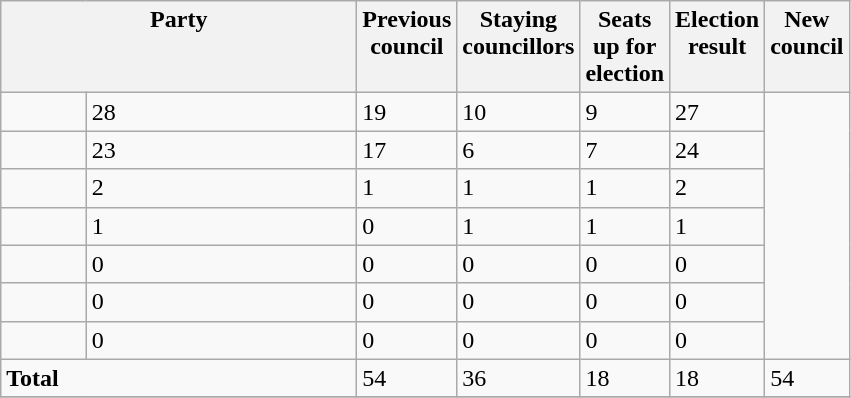<table class="wikitable">
<tr>
<th valign=top colspan="2" style="width: 230px">Party</th>
<th valign=top style="width: 30px">Previous council</th>
<th valign=top style="width: 30px">Staying councillors</th>
<th valign=top style="width: 30px">Seats up for election</th>
<th valign=top style="width: 30px">Election result</th>
<th valign=top style="width: 30px">New council</th>
</tr>
<tr>
<td></td>
<td>28</td>
<td>19</td>
<td>10</td>
<td>9</td>
<td>27</td>
</tr>
<tr>
<td></td>
<td>23</td>
<td>17</td>
<td>6</td>
<td>7</td>
<td>24</td>
</tr>
<tr>
<td></td>
<td>2</td>
<td>1</td>
<td>1</td>
<td>1</td>
<td>2</td>
</tr>
<tr>
<td></td>
<td>1</td>
<td>0</td>
<td>1</td>
<td>1</td>
<td>1</td>
</tr>
<tr>
<td></td>
<td>0</td>
<td>0</td>
<td>0</td>
<td>0</td>
<td>0</td>
</tr>
<tr>
<td></td>
<td>0</td>
<td>0</td>
<td>0</td>
<td>0</td>
<td>0</td>
</tr>
<tr>
<td></td>
<td>0</td>
<td>0</td>
<td>0</td>
<td>0</td>
<td>0</td>
</tr>
<tr>
<td colspan="2"><strong>Total</strong></td>
<td>54</td>
<td>36</td>
<td>18</td>
<td>18</td>
<td>54</td>
</tr>
<tr>
</tr>
</table>
